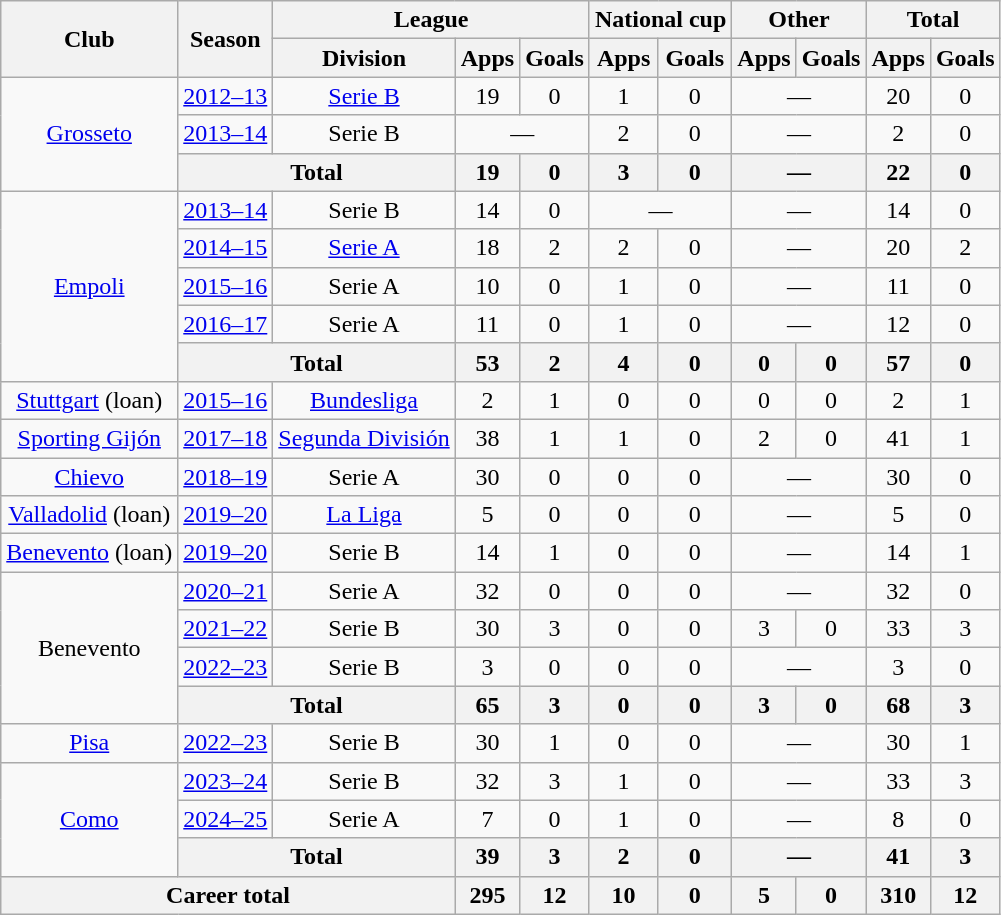<table class="wikitable" style="text-align: center;">
<tr>
<th rowspan="2">Club</th>
<th rowspan="2">Season</th>
<th colspan="3">League</th>
<th colspan="2">National cup</th>
<th colspan="2">Other</th>
<th colspan="2">Total</th>
</tr>
<tr>
<th>Division</th>
<th>Apps</th>
<th>Goals</th>
<th>Apps</th>
<th>Goals</th>
<th>Apps</th>
<th>Goals</th>
<th>Apps</th>
<th>Goals</th>
</tr>
<tr>
<td rowspan="3"><a href='#'>Grosseto</a></td>
<td><a href='#'>2012–13</a></td>
<td><a href='#'>Serie B</a></td>
<td>19</td>
<td>0</td>
<td>1</td>
<td>0</td>
<td colspan="2">—</td>
<td>20</td>
<td>0</td>
</tr>
<tr>
<td><a href='#'>2013–14</a></td>
<td>Serie B</td>
<td colspan="2">—</td>
<td>2</td>
<td>0</td>
<td colspan="2">—</td>
<td>2</td>
<td>0</td>
</tr>
<tr>
<th colspan="2">Total</th>
<th>19</th>
<th>0</th>
<th>3</th>
<th>0</th>
<th colspan="2">—</th>
<th>22</th>
<th>0</th>
</tr>
<tr>
<td rowspan="5"><a href='#'>Empoli</a></td>
<td><a href='#'>2013–14</a></td>
<td>Serie B</td>
<td>14</td>
<td>0</td>
<td colspan="2">—</td>
<td colspan="2">—</td>
<td>14</td>
<td>0</td>
</tr>
<tr>
<td><a href='#'>2014–15</a></td>
<td><a href='#'>Serie A</a></td>
<td>18</td>
<td>2</td>
<td>2</td>
<td>0</td>
<td colspan="2">—</td>
<td>20</td>
<td>2</td>
</tr>
<tr>
<td><a href='#'>2015–16</a></td>
<td>Serie A</td>
<td>10</td>
<td>0</td>
<td>1</td>
<td>0</td>
<td colspan="2">—</td>
<td>11</td>
<td>0</td>
</tr>
<tr>
<td><a href='#'>2016–17</a></td>
<td>Serie A</td>
<td>11</td>
<td>0</td>
<td>1</td>
<td>0</td>
<td colspan="2">—</td>
<td>12</td>
<td>0</td>
</tr>
<tr>
<th colspan="2">Total</th>
<th>53</th>
<th>2</th>
<th>4</th>
<th>0</th>
<th>0</th>
<th>0</th>
<th>57</th>
<th>0</th>
</tr>
<tr>
<td><a href='#'>Stuttgart</a> (loan)</td>
<td><a href='#'>2015–16</a></td>
<td><a href='#'>Bundesliga</a></td>
<td>2</td>
<td>1</td>
<td>0</td>
<td>0</td>
<td>0</td>
<td>0</td>
<td>2</td>
<td>1</td>
</tr>
<tr>
<td><a href='#'>Sporting Gijón</a></td>
<td><a href='#'>2017–18</a></td>
<td><a href='#'>Segunda División</a></td>
<td>38</td>
<td>1</td>
<td>1</td>
<td>0</td>
<td>2</td>
<td>0</td>
<td>41</td>
<td>1</td>
</tr>
<tr>
<td><a href='#'>Chievo</a></td>
<td><a href='#'>2018–19</a></td>
<td>Serie A</td>
<td>30</td>
<td>0</td>
<td>0</td>
<td>0</td>
<td colspan="2">—</td>
<td>30</td>
<td>0</td>
</tr>
<tr>
<td><a href='#'>Valladolid</a> (loan)</td>
<td><a href='#'>2019–20</a></td>
<td><a href='#'>La Liga</a></td>
<td>5</td>
<td>0</td>
<td>0</td>
<td>0</td>
<td colspan="2">—</td>
<td>5</td>
<td>0</td>
</tr>
<tr>
<td><a href='#'>Benevento</a> (loan)</td>
<td><a href='#'>2019–20</a></td>
<td>Serie B</td>
<td>14</td>
<td>1</td>
<td>0</td>
<td>0</td>
<td colspan="2">—</td>
<td>14</td>
<td>1</td>
</tr>
<tr>
<td rowspan="4">Benevento</td>
<td><a href='#'>2020–21</a></td>
<td>Serie A</td>
<td>32</td>
<td>0</td>
<td>0</td>
<td>0</td>
<td colspan="2">—</td>
<td>32</td>
<td>0</td>
</tr>
<tr>
<td><a href='#'>2021–22</a></td>
<td>Serie B</td>
<td>30</td>
<td>3</td>
<td>0</td>
<td>0</td>
<td>3</td>
<td>0</td>
<td>33</td>
<td>3</td>
</tr>
<tr>
<td><a href='#'>2022–23</a></td>
<td>Serie B</td>
<td>3</td>
<td>0</td>
<td>0</td>
<td>0</td>
<td colspan="2">—</td>
<td>3</td>
<td>0</td>
</tr>
<tr>
<th colspan="2">Total</th>
<th>65</th>
<th>3</th>
<th>0</th>
<th>0</th>
<th>3</th>
<th>0</th>
<th>68</th>
<th>3</th>
</tr>
<tr>
<td><a href='#'>Pisa</a></td>
<td><a href='#'>2022–23</a></td>
<td>Serie B</td>
<td>30</td>
<td>1</td>
<td>0</td>
<td>0</td>
<td colspan="2">—</td>
<td>30</td>
<td>1</td>
</tr>
<tr>
<td rowspan="3"><a href='#'>Como</a></td>
<td><a href='#'>2023–24</a></td>
<td>Serie B</td>
<td>32</td>
<td>3</td>
<td>1</td>
<td>0</td>
<td colspan="2">—</td>
<td>33</td>
<td>3</td>
</tr>
<tr>
<td><a href='#'>2024–25</a></td>
<td>Serie A</td>
<td>7</td>
<td>0</td>
<td>1</td>
<td>0</td>
<td colspan="2">—</td>
<td>8</td>
<td>0</td>
</tr>
<tr>
<th colspan="2">Total</th>
<th>39</th>
<th>3</th>
<th>2</th>
<th>0</th>
<th colspan="2">—</th>
<th>41</th>
<th>3</th>
</tr>
<tr>
<th colspan="3">Career total</th>
<th>295</th>
<th>12</th>
<th>10</th>
<th>0</th>
<th>5</th>
<th>0</th>
<th>310</th>
<th>12</th>
</tr>
</table>
